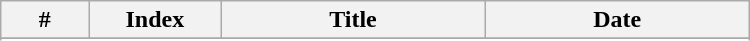<table class="wikitable plainrowheaders" style="width:500px;">
<tr>
<th style="width:10%;">#</th>
<th style="width:15%;">Index</th>
<th style="width:30%;">Title</th>
<th style="width:30%;">Date</th>
</tr>
<tr>
</tr>
<tr>
</tr>
<tr>
</tr>
<tr>
</tr>
</table>
